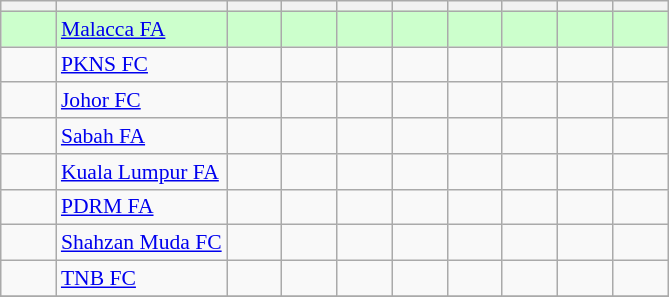<table class="wikitable" style="font-size:90%;">
<tr>
<th width=30></th>
<th></th>
<th width=30></th>
<th width=30></th>
<th width=30></th>
<th width=30></th>
<th width=30></th>
<th width=30></th>
<th width=30></th>
<th width=30></th>
</tr>
<tr style="background: #ccffcc;">
<td></td>
<td> <a href='#'>Malacca FA</a></td>
<td></td>
<td></td>
<td></td>
<td></td>
<td></td>
<td></td>
<td></td>
<td></td>
</tr>
<tr>
<td></td>
<td> <a href='#'>PKNS FC</a></td>
<td></td>
<td></td>
<td></td>
<td></td>
<td></td>
<td></td>
<td></td>
<td></td>
</tr>
<tr>
<td></td>
<td> <a href='#'>Johor FC</a></td>
<td></td>
<td></td>
<td></td>
<td></td>
<td></td>
<td></td>
<td></td>
<td></td>
</tr>
<tr>
<td></td>
<td> <a href='#'>Sabah FA</a></td>
<td></td>
<td></td>
<td></td>
<td></td>
<td></td>
<td></td>
<td></td>
<td></td>
</tr>
<tr>
<td></td>
<td> <a href='#'>Kuala Lumpur FA</a></td>
<td></td>
<td></td>
<td></td>
<td></td>
<td></td>
<td></td>
<td></td>
<td></td>
</tr>
<tr>
<td></td>
<td> <a href='#'>PDRM FA</a></td>
<td></td>
<td></td>
<td></td>
<td></td>
<td></td>
<td></td>
<td></td>
<td></td>
</tr>
<tr>
<td></td>
<td> <a href='#'>Shahzan Muda FC</a></td>
<td></td>
<td></td>
<td></td>
<td></td>
<td></td>
<td></td>
<td></td>
<td></td>
</tr>
<tr>
<td></td>
<td> <a href='#'>TNB FC</a></td>
<td></td>
<td></td>
<td></td>
<td></td>
<td></td>
<td></td>
<td></td>
<td></td>
</tr>
<tr>
</tr>
</table>
